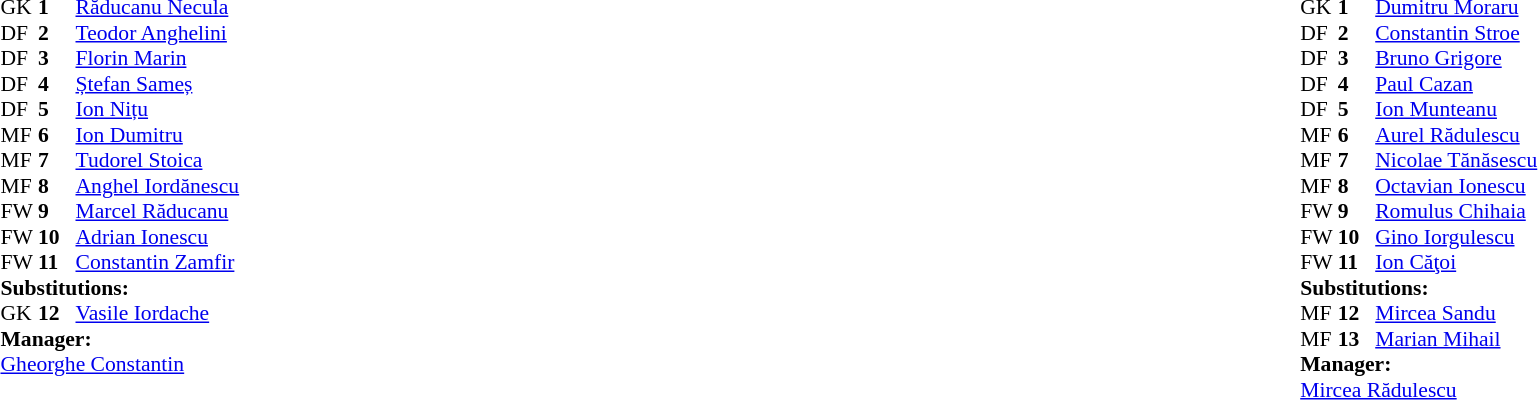<table style="width:100%;">
<tr>
<td style="vertical-align:top; width:50%;"><br><table style="font-size: 90%" cellspacing="0" cellpadding="0">
<tr>
<th width=25></th>
<th width=25></th>
</tr>
<tr>
<td>GK</td>
<td><strong>1</strong></td>
<td> <a href='#'>Răducanu Necula</a> </td>
</tr>
<tr>
<td>DF</td>
<td><strong>2</strong></td>
<td> <a href='#'>Teodor Anghelini</a></td>
</tr>
<tr>
<td>DF</td>
<td><strong>3</strong></td>
<td> <a href='#'>Florin Marin</a></td>
</tr>
<tr>
<td>DF</td>
<td><strong>4</strong></td>
<td> <a href='#'>Ștefan Sameș</a></td>
</tr>
<tr>
<td>DF</td>
<td><strong>5</strong></td>
<td> <a href='#'>Ion Nițu</a></td>
</tr>
<tr>
<td>MF</td>
<td><strong>6</strong></td>
<td> <a href='#'>Ion Dumitru</a></td>
</tr>
<tr>
<td>MF</td>
<td><strong>7</strong></td>
<td> <a href='#'>Tudorel Stoica</a></td>
</tr>
<tr>
<td>MF</td>
<td><strong>8</strong></td>
<td> <a href='#'>Anghel Iordănescu</a></td>
</tr>
<tr>
<td>FW</td>
<td><strong>9</strong></td>
<td> <a href='#'>Marcel Răducanu</a></td>
</tr>
<tr>
<td>FW</td>
<td><strong>10</strong></td>
<td> <a href='#'>Adrian Ionescu</a></td>
</tr>
<tr>
<td>FW</td>
<td><strong>11</strong></td>
<td> <a href='#'>Constantin Zamfir</a></td>
</tr>
<tr>
<td colspan=3><strong>Substitutions:</strong></td>
</tr>
<tr>
<td>GK</td>
<td><strong>12</strong></td>
<td> <a href='#'>Vasile Iordache</a> </td>
</tr>
<tr>
<td colspan=3><strong>Manager:</strong></td>
</tr>
<tr>
<td colspan=4> <a href='#'>Gheorghe Constantin</a></td>
</tr>
</table>
</td>
<td valign="top"></td>
<td style="vertical-align:top; width:50%;"><br><table cellspacing="0" cellpadding="0" style="font-size:90%; margin:auto;">
<tr>
<th width=25></th>
<th width=25></th>
</tr>
<tr>
<td>GK</td>
<td><strong>1</strong></td>
<td> <a href='#'>Dumitru Moraru</a></td>
</tr>
<tr>
<td>DF</td>
<td><strong>2</strong></td>
<td> <a href='#'>Constantin Stroe</a></td>
</tr>
<tr>
<td>DF</td>
<td><strong>3</strong></td>
<td> <a href='#'>Bruno Grigore</a></td>
</tr>
<tr>
<td>DF</td>
<td><strong>4</strong></td>
<td> <a href='#'>Paul Cazan</a></td>
</tr>
<tr>
<td>DF</td>
<td><strong>5</strong></td>
<td> <a href='#'>Ion Munteanu</a> </td>
</tr>
<tr>
<td>MF</td>
<td><strong>6</strong></td>
<td> <a href='#'>Aurel Rădulescu</a></td>
</tr>
<tr>
<td>MF</td>
<td><strong>7</strong></td>
<td> <a href='#'>Nicolae Tănăsescu</a></td>
</tr>
<tr>
<td>MF</td>
<td><strong>8</strong></td>
<td> <a href='#'>Octavian Ionescu</a></td>
</tr>
<tr>
<td>FW</td>
<td><strong>9</strong></td>
<td> <a href='#'>Romulus Chihaia</a> </td>
</tr>
<tr>
<td>FW</td>
<td><strong>10</strong></td>
<td> <a href='#'>Gino Iorgulescu</a></td>
</tr>
<tr>
<td>FW</td>
<td><strong>11</strong></td>
<td> <a href='#'>Ion Căţoi</a></td>
</tr>
<tr>
<td colspan=3><strong>Substitutions:</strong></td>
</tr>
<tr>
<td>MF</td>
<td><strong>12</strong></td>
<td> <a href='#'>Mircea Sandu</a> </td>
</tr>
<tr>
<td>MF</td>
<td><strong>13</strong></td>
<td> <a href='#'>Marian Mihail</a> </td>
</tr>
<tr>
<td colspan=3><strong>Manager:</strong></td>
</tr>
<tr>
<td colspan=4> <a href='#'>Mircea Rădulescu</a></td>
</tr>
</table>
</td>
</tr>
</table>
